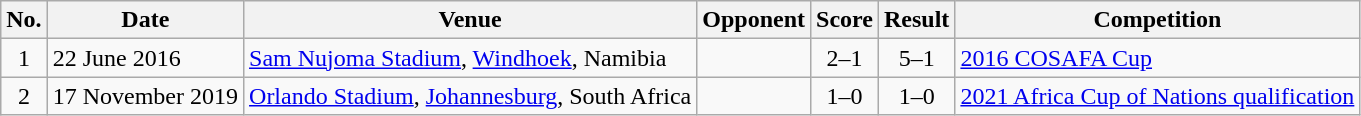<table class="wikitable sortable">
<tr>
<th scope="col">No.</th>
<th scope="col">Date</th>
<th scope="col">Venue</th>
<th scope="col">Opponent</th>
<th scope="col">Score</th>
<th scope="col">Result</th>
<th scope="col">Competition</th>
</tr>
<tr>
<td align="center">1</td>
<td>22 June 2016</td>
<td><a href='#'>Sam Nujoma Stadium</a>, <a href='#'>Windhoek</a>, Namibia</td>
<td></td>
<td align="center">2–1</td>
<td align="center">5–1</td>
<td><a href='#'>2016 COSAFA Cup</a></td>
</tr>
<tr>
<td align="center">2</td>
<td>17 November 2019</td>
<td><a href='#'>Orlando Stadium</a>, <a href='#'>Johannesburg</a>, South Africa</td>
<td></td>
<td align="center">1–0</td>
<td align="center">1–0</td>
<td><a href='#'>2021 Africa Cup of Nations qualification</a></td>
</tr>
</table>
